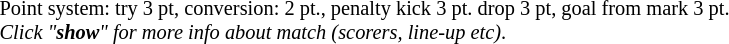<table width=100%>
<tr>
<td align=left width=60% style="font-size: 85%">Point system: try 3 pt, conversion: 2 pt., penalty kick 3 pt. drop 3 pt, goal from mark 3 pt. <br><em>Click "<strong>show</strong>" for more info about match (scorers, line-up etc)</em>.</td>
</tr>
</table>
